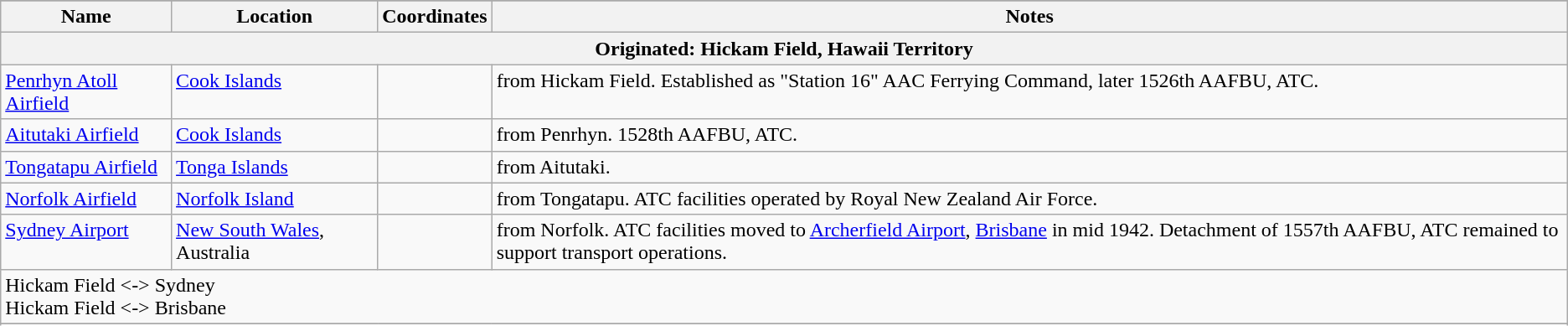<table class="wikitable">
<tr>
</tr>
<tr>
<th>Name</th>
<th>Location</th>
<th>Coordinates</th>
<th>Notes</th>
</tr>
<tr>
<th colspan="4">Originated: Hickam Field, Hawaii Territory</th>
</tr>
<tr valign="top">
<td><a href='#'>Penrhyn Atoll Airfield</a></td>
<td><a href='#'>Cook Islands</a></td>
<td></td>
<td> from Hickam Field. Established as "Station 16" AAC Ferrying Command, later 1526th AAFBU, ATC.</td>
</tr>
<tr valign="top">
<td><a href='#'>Aitutaki Airfield</a></td>
<td><a href='#'>Cook Islands</a></td>
<td></td>
<td> from Penrhyn.  1528th AAFBU, ATC.</td>
</tr>
<tr valign="top">
<td><a href='#'>Tongatapu Airfield</a></td>
<td><a href='#'>Tonga Islands</a></td>
<td></td>
<td> from Aitutaki.</td>
</tr>
<tr valign="top">
<td><a href='#'>Norfolk Airfield</a></td>
<td><a href='#'>Norfolk Island</a></td>
<td></td>
<td> from Tongatapu.  ATC facilities operated by Royal New Zealand Air Force.</td>
</tr>
<tr valign="top">
<td><a href='#'>Sydney Airport</a></td>
<td><a href='#'>New South Wales</a>, Australia</td>
<td></td>
<td> from Norfolk.  ATC facilities moved to <a href='#'>Archerfield Airport</a>, <a href='#'>Brisbane</a> in mid 1942.  Detachment of 1557th AAFBU, ATC remained to support transport operations.</td>
</tr>
<tr>
<td colspan="4">  Hickam Field <-> Sydney<br> Hickam Field <-> Brisbane</td>
</tr>
<tr>
</tr>
<tr>
</tr>
</table>
